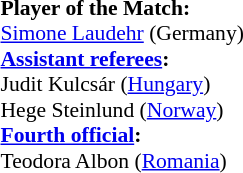<table width=100% style="font-size: 90%">
<tr>
<td><br><strong>Player of the Match:</strong>
<br><a href='#'>Simone Laudehr</a> (Germany)<br><strong><a href='#'>Assistant referees</a>:</strong>
<br>Judit Kulcsár (<a href='#'>Hungary</a>)
<br>Hege Steinlund (<a href='#'>Norway</a>)
<br><strong><a href='#'>Fourth official</a>:</strong>
<br>Teodora Albon (<a href='#'>Romania</a>)</td>
</tr>
</table>
